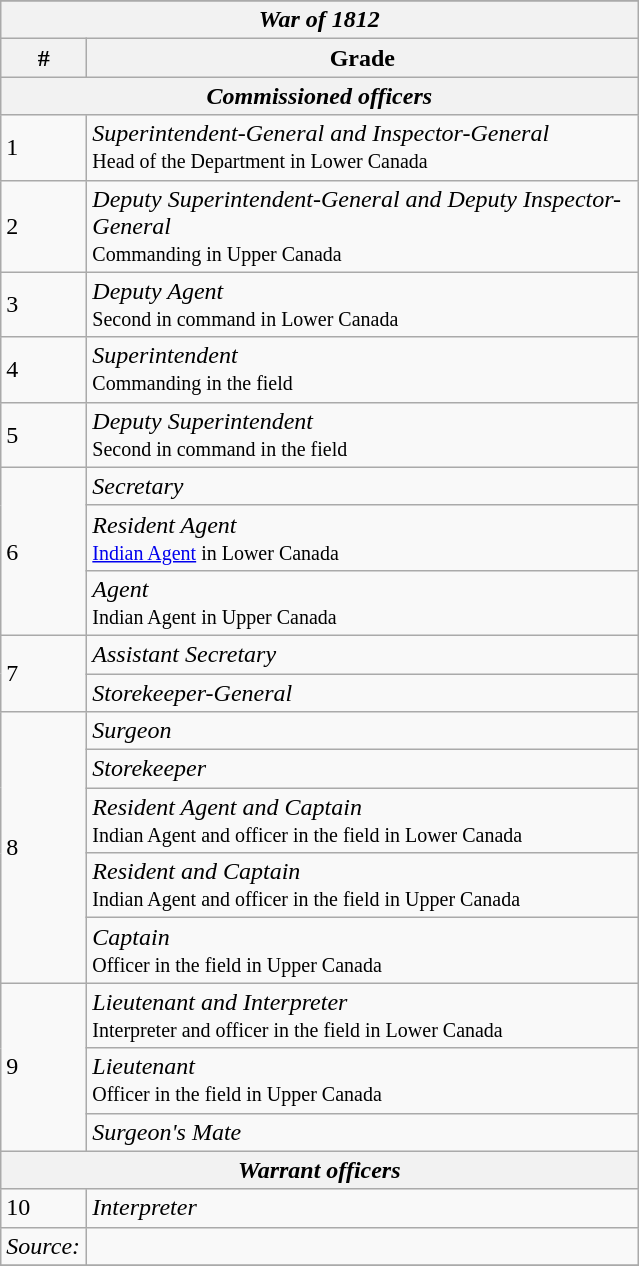<table class="wikitable">
<tr bgcolor="F1F1F1">
</tr>
<tr>
<th colspan=2><em>War of 1812</em></th>
</tr>
<tr>
<th align="center" width="50">#</th>
<th align="center" width="360">Grade</th>
</tr>
<tr>
<th colspan=2><em>Commissioned officers</em></th>
</tr>
<tr>
<td>1</td>
<td><em>Superintendent-General and Inspector-General</em> <br><small>Head of the Department in Lower Canada</small></td>
</tr>
<tr>
<td>2</td>
<td><em>Deputy Superintendent-General and Deputy Inspector-General</em> <br><small>Commanding in Upper Canada </small></td>
</tr>
<tr>
<td>3</td>
<td><em>Deputy Agent</em> <br><small>Second in command in Lower Canada</small></td>
</tr>
<tr>
<td>4</td>
<td><em>Superintendent</em> <br><small>Commanding in the field</small></td>
</tr>
<tr>
<td>5</td>
<td><em>Deputy Superintendent</em><br><small>Second in command in the field</small></td>
</tr>
<tr>
<td rowspan=3>6</td>
<td><em>Secretary</em></td>
</tr>
<tr>
<td><em>Resident Agent</em> <br><small><a href='#'>Indian Agent</a> in Lower Canada</small></td>
</tr>
<tr>
<td><em>Agent</em> <br><small>Indian Agent in Upper Canada</small></td>
</tr>
<tr>
<td rowspan=2>7</td>
<td><em>Assistant Secretary</em></td>
</tr>
<tr>
<td><em>Storekeeper-General</em></td>
</tr>
<tr>
<td rowspan=5>8</td>
<td><em>Surgeon</em></td>
</tr>
<tr>
<td><em>Storekeeper</em></td>
</tr>
<tr>
<td><em>Resident Agent and Captain</em> <br><small>Indian Agent and officer in the field in Lower Canada</small></td>
</tr>
<tr>
<td><em>Resident and Captain</em> <br><small>Indian Agent and officer in the field in Upper Canada</small></td>
</tr>
<tr>
<td><em>Captain</em><br><small>Officer in the field in Upper Canada</small></td>
</tr>
<tr>
<td rowspan=3>9</td>
<td><em>Lieutenant and Interpreter</em>  <br><small>Interpreter and officer in the field in Lower Canada</small></td>
</tr>
<tr>
<td><em>Lieutenant</em><br><small>Officer in the field in Upper Canada</small></td>
</tr>
<tr>
<td><em>Surgeon's Mate</em></td>
</tr>
<tr>
<th colspan=2><em>Warrant officers</em></th>
</tr>
<tr>
<td>10</td>
<td><em>Interpreter</em></td>
</tr>
<tr>
<td><em>Source:</em></td>
<td></td>
</tr>
<tr>
</tr>
</table>
